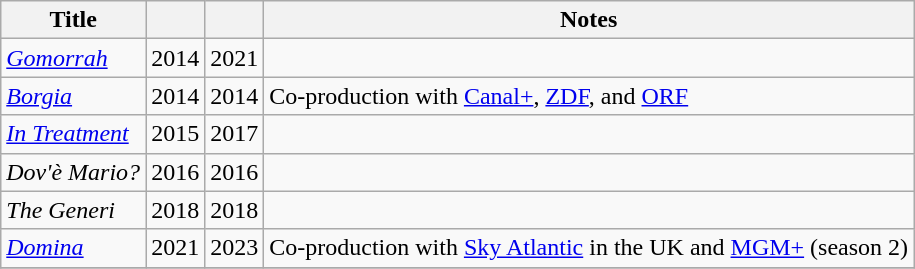<table class="wikitable sortable">
<tr>
<th>Title</th>
<th></th>
<th></th>
<th>Notes</th>
</tr>
<tr>
<td><em><a href='#'>Gomorrah</a></em></td>
<td>2014</td>
<td>2021</td>
<td></td>
</tr>
<tr>
<td><em><a href='#'>Borgia</a></em> </td>
<td>2014</td>
<td>2014</td>
<td>Co-production with <a href='#'>Canal+</a>, <a href='#'>ZDF</a>, and <a href='#'>ORF</a></td>
</tr>
<tr>
<td><em><a href='#'>In Treatment</a></em> </td>
<td>2015</td>
<td>2017</td>
<td></td>
</tr>
<tr>
<td><em>Dov'è Mario?</em></td>
<td>2016</td>
<td>2016</td>
<td></td>
</tr>
<tr>
<td><em>The Generi</em></td>
<td>2018</td>
<td>2018</td>
<td></td>
</tr>
<tr>
<td><em><a href='#'>Domina</a></em></td>
<td>2021</td>
<td>2023</td>
<td>Co-production with <a href='#'>Sky Atlantic</a> in the UK and <a href='#'>MGM+</a> (season 2)</td>
</tr>
<tr>
</tr>
</table>
